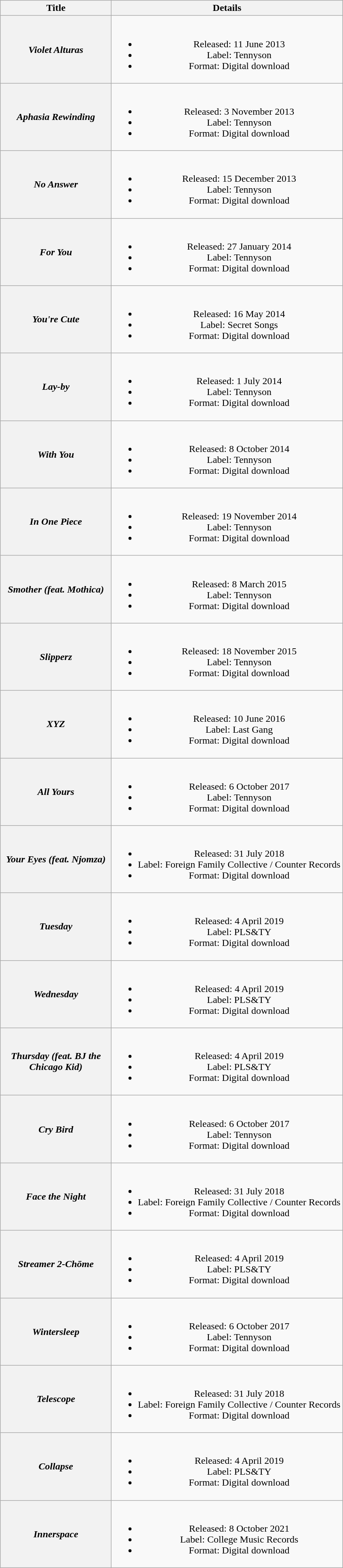<table class="wikitable plainrowheaders" style="text-align:center;">
<tr>
<th scope="col" style="width:11em">Title</th>
<th scope="col">Details</th>
</tr>
<tr>
<th scope="row"><em>Violet Alturas</em></th>
<td><br><ul><li>Released: 11 June 2013</li><li>Label: Tennyson</li><li>Format: Digital download</li></ul></td>
</tr>
<tr>
<th scope="row"><em>Aphasia Rewinding</em></th>
<td><br><ul><li>Released: 3 November 2013</li><li>Label: Tennyson</li><li>Format: Digital download</li></ul></td>
</tr>
<tr>
<th scope="row"><em>No Answer</em></th>
<td><br><ul><li>Released: 15 December 2013</li><li>Label: Tennyson</li><li>Format: Digital download</li></ul></td>
</tr>
<tr>
<th scope="row"><em>For You</em></th>
<td><br><ul><li>Released: 27 January 2014</li><li>Label: Tennyson</li><li>Format: Digital download</li></ul></td>
</tr>
<tr>
<th scope="row"><em>You're Cute</em></th>
<td><br><ul><li>Released: 16 May 2014</li><li>Label: Secret Songs</li><li>Format: Digital download</li></ul></td>
</tr>
<tr>
<th scope="row"><em>Lay-by</em></th>
<td><br><ul><li>Released: 1 July 2014</li><li>Label: Tennyson</li><li>Format: Digital download</li></ul></td>
</tr>
<tr>
<th scope="row"><em>With You</em></th>
<td><br><ul><li>Released: 8 October 2014</li><li>Label: Tennyson</li><li>Format: Digital download</li></ul></td>
</tr>
<tr>
<th scope="row"><em>In One Piece</em></th>
<td><br><ul><li>Released: 19 November 2014</li><li>Label: Tennyson</li><li>Format: Digital download</li></ul></td>
</tr>
<tr>
<th scope="row"><em>Smother (feat. Mothica)</em></th>
<td><br><ul><li>Released: 8 March 2015</li><li>Label: Tennyson</li><li>Format: Digital download</li></ul></td>
</tr>
<tr>
<th scope="row"><em>Slipperz</em></th>
<td><br><ul><li>Released: 18 November 2015</li><li>Label: Tennyson</li><li>Format: Digital download</li></ul></td>
</tr>
<tr>
<th scope="row"><em>XYZ</em></th>
<td><br><ul><li>Released: 10 June 2016</li><li>Label: Last Gang</li><li>Format: Digital download</li></ul></td>
</tr>
<tr>
<th scope="row"><em>All Yours</em></th>
<td><br><ul><li>Released: 6 October 2017</li><li>Label: Tennyson</li><li>Format: Digital download</li></ul></td>
</tr>
<tr>
<th scope="row"><em>Your Eyes (feat. Njomza)</em></th>
<td><br><ul><li>Released: 31 July 2018</li><li>Label: Foreign Family Collective / Counter Records</li><li>Format: Digital download</li></ul></td>
</tr>
<tr>
<th scope="row"><em>Tuesday</em></th>
<td><br><ul><li>Released: 4 April 2019</li><li>Label: PLS&TY</li><li>Format: Digital download</li></ul></td>
</tr>
<tr>
<th scope="row"><em>Wednesday</em></th>
<td><br><ul><li>Released: 4 April 2019</li><li>Label: PLS&TY</li><li>Format: Digital download</li></ul></td>
</tr>
<tr>
<th scope="row"><em>Thursday (feat. BJ the Chicago Kid)</em></th>
<td><br><ul><li>Released: 4 April 2019</li><li>Label: PLS&TY</li><li>Format: Digital download</li></ul></td>
</tr>
<tr>
<th scope="row"><em>Cry Bird</em></th>
<td><br><ul><li>Released: 6 October 2017</li><li>Label: Tennyson</li><li>Format: Digital download</li></ul></td>
</tr>
<tr>
<th scope="row"><em>Face the Night</em></th>
<td><br><ul><li>Released: 31 July 2018</li><li>Label: Foreign Family Collective / Counter Records</li><li>Format: Digital download</li></ul></td>
</tr>
<tr>
<th scope="row"><em>Streamer 2-Chōme</em></th>
<td><br><ul><li>Released: 4 April 2019</li><li>Label: PLS&TY</li><li>Format: Digital download</li></ul></td>
</tr>
<tr>
<th scope="row"><em>Wintersleep</em></th>
<td><br><ul><li>Released: 6 October 2017</li><li>Label: Tennyson</li><li>Format: Digital download</li></ul></td>
</tr>
<tr>
<th scope="row"><em>Telescope</em></th>
<td><br><ul><li>Released: 31 July 2018</li><li>Label: Foreign Family Collective / Counter Records</li><li>Format: Digital download</li></ul></td>
</tr>
<tr>
<th scope="row"><em>Collapse</em></th>
<td><br><ul><li>Released: 4 April 2019</li><li>Label: PLS&TY</li><li>Format: Digital download</li></ul></td>
</tr>
<tr>
<th scope="row"><em>Innerspace</em></th>
<td><br><ul><li>Released: 8 October 2021</li><li>Label: College Music Records</li><li>Format: Digital download</li></ul></td>
</tr>
</table>
